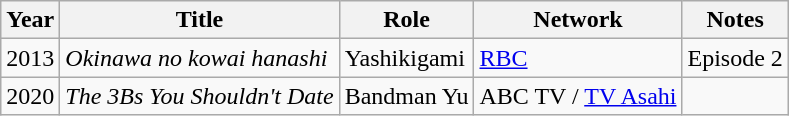<table class="wikitable">
<tr>
<th>Year</th>
<th>Title</th>
<th>Role</th>
<th>Network</th>
<th>Notes</th>
</tr>
<tr>
<td>2013</td>
<td><em>Okinawa no kowai hanashi</em></td>
<td>Yashikigami</td>
<td><a href='#'>RBC</a></td>
<td>Episode 2</td>
</tr>
<tr>
<td>2020</td>
<td><em>The 3Bs You Shouldn't Date</em></td>
<td>Bandman Yu</td>
<td>ABC TV / <a href='#'>TV Asahi</a></td>
<td></td>
</tr>
</table>
